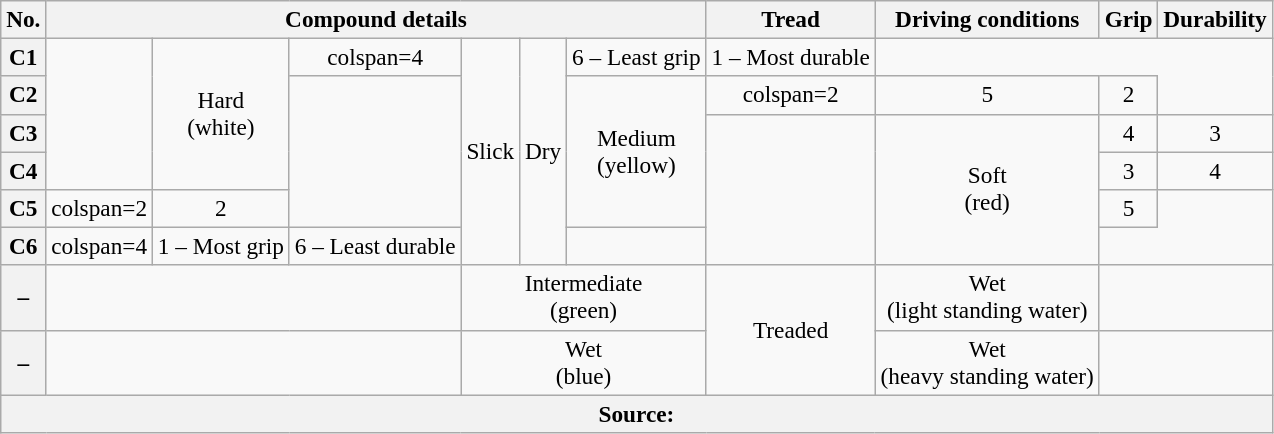<table class="wikitable" style="font-size:97%; text-align:center;">
<tr>
<th>No.</th>
<th colspan=6>Compound details</th>
<th>Tread</th>
<th>Driving conditions</th>
<th>Grip</th>
<th>Durability</th>
</tr>
<tr>
<th scope="row">C1</th>
<td rowspan=4></td>
<td rowspan=4>Hard<br>(white)</td>
<td>colspan=4 </td>
<td rowspan=6>Slick</td>
<td rowspan=6>Dry</td>
<td>6 – Least grip</td>
<td>1 – Most durable</td>
</tr>
<tr>
<th scope="row">C2</th>
<td rowspan=4></td>
<td rowspan=4>Medium<br>(yellow)</td>
<td>colspan=2 </td>
<td>5</td>
<td>2</td>
</tr>
<tr>
<th scope="row">C3</th>
<td rowspan=4></td>
<td rowspan=4>Soft<br>(red)</td>
<td>4</td>
<td>3</td>
</tr>
<tr>
<th scope="row">C4</th>
<td>3</td>
<td>4</td>
</tr>
<tr>
<th scope="row">C5</th>
<td>colspan=2 </td>
<td>2</td>
<td>5</td>
</tr>
<tr>
<th scope="row">C6</th>
<td>colspan=4 </td>
<td>1 – Most grip</td>
<td>6 – Least durable</td>
</tr>
<tr>
<th scope="row">–</th>
<td colspan=3></td>
<td colspan=3>Intermediate<br>(green)</td>
<td rowspan="2">Treaded</td>
<td>Wet<br>(light standing water)</td>
<td colspan="2"></td>
</tr>
<tr>
<th scope="row">–</th>
<td colspan=3></td>
<td colspan=3>Wet<br>(blue)</td>
<td>Wet<br>(heavy standing water)</td>
<td colspan="2"></td>
</tr>
<tr>
<th colspan="11" scope="row">Source:</th>
</tr>
</table>
